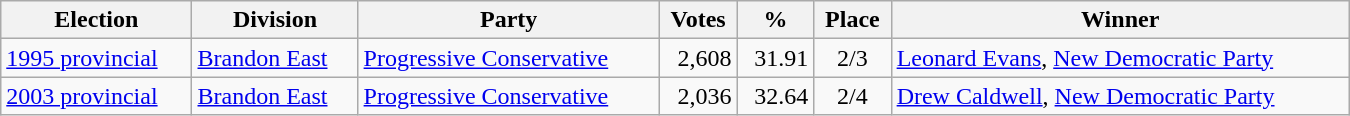<table class="wikitable" width="900">
<tr>
<th align="left">Election</th>
<th align="left">Division</th>
<th align="left">Party</th>
<th align="right">Votes</th>
<th align="right">%</th>
<th align="center">Place</th>
<th align="center">Winner</th>
</tr>
<tr>
<td align="left"><a href='#'>1995 provincial</a></td>
<td align="left"><a href='#'>Brandon East</a></td>
<td align="left"><a href='#'>Progressive Conservative</a></td>
<td align="right">2,608</td>
<td align="right">31.91</td>
<td align="center">2/3</td>
<td align="left"><a href='#'>Leonard Evans</a>, <a href='#'>New Democratic Party</a></td>
</tr>
<tr>
<td align="left"><a href='#'>2003 provincial</a></td>
<td align="left"><a href='#'>Brandon East</a></td>
<td align="left"><a href='#'>Progressive Conservative</a></td>
<td align="right">2,036</td>
<td align="right">32.64</td>
<td align="center">2/4</td>
<td align="left"><a href='#'>Drew Caldwell</a>, <a href='#'>New Democratic Party</a></td>
</tr>
</table>
